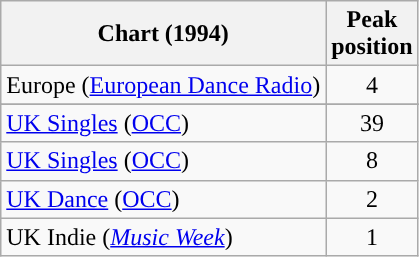<table class="wikitable sortable">
<tr>
<th align="left">Chart (1994)</th>
<th align="center">Peak<br>position</th>
</tr>
<tr>
<td align="left">Europe (<a href='#'>European Dance Radio</a>)</td>
<td align="center">4</td>
</tr>
<tr>
</tr>
<tr>
<td align="left"><a href='#'>UK Singles</a> (<a href='#'>OCC</a>)</td>
<td align="center">39</td>
</tr>
<tr>
<td align="left"><a href='#'>UK Singles</a> (<a href='#'>OCC</a>) </td>
<td align="center">8</td>
</tr>
<tr>
<td align="left"><a href='#'>UK Dance</a> (<a href='#'>OCC</a>)</td>
<td align="center">2</td>
</tr>
<tr>
<td align=left>UK Indie (<em><a href='#'>Music Week</a></em>)</td>
<td align="center">1</td>
</tr>
</table>
